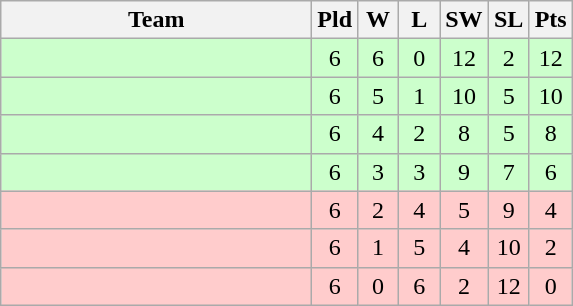<table class=wikitable style="text-align:center">
<tr>
<th width=200>Team</th>
<th width=20>Pld</th>
<th width=20>W</th>
<th width=20>L</th>
<th width=20>SW</th>
<th width=20>SL</th>
<th width=20>Pts</th>
</tr>
<tr bgcolor=#ccffcc>
<td align=left></td>
<td>6</td>
<td>6</td>
<td>0</td>
<td>12</td>
<td>2</td>
<td>12</td>
</tr>
<tr bgcolor=#ccffcc>
<td align=left></td>
<td>6</td>
<td>5</td>
<td>1</td>
<td>10</td>
<td>5</td>
<td>10</td>
</tr>
<tr bgcolor=#ccffcc>
<td align=left></td>
<td>6</td>
<td>4</td>
<td>2</td>
<td>8</td>
<td>5</td>
<td>8</td>
</tr>
<tr bgcolor=#ccffcc>
<td align=left></td>
<td>6</td>
<td>3</td>
<td>3</td>
<td>9</td>
<td>7</td>
<td>6</td>
</tr>
<tr bgcolor=#ffcccc>
<td align=left></td>
<td>6</td>
<td>2</td>
<td>4</td>
<td>5</td>
<td>9</td>
<td>4</td>
</tr>
<tr bgcolor=#ffcccc>
<td align=left></td>
<td>6</td>
<td>1</td>
<td>5</td>
<td>4</td>
<td>10</td>
<td>2</td>
</tr>
<tr bgcolor=#ffcccc>
<td align=left></td>
<td>6</td>
<td>0</td>
<td>6</td>
<td>2</td>
<td>12</td>
<td>0</td>
</tr>
</table>
